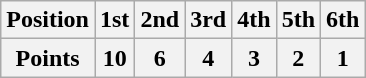<table class="wikitable">
<tr>
<th>Position</th>
<th>1st</th>
<th>2nd</th>
<th>3rd</th>
<th>4th</th>
<th>5th</th>
<th>6th</th>
</tr>
<tr>
<th>Points</th>
<th>10</th>
<th>6</th>
<th>4</th>
<th>3</th>
<th>2</th>
<th>1</th>
</tr>
</table>
